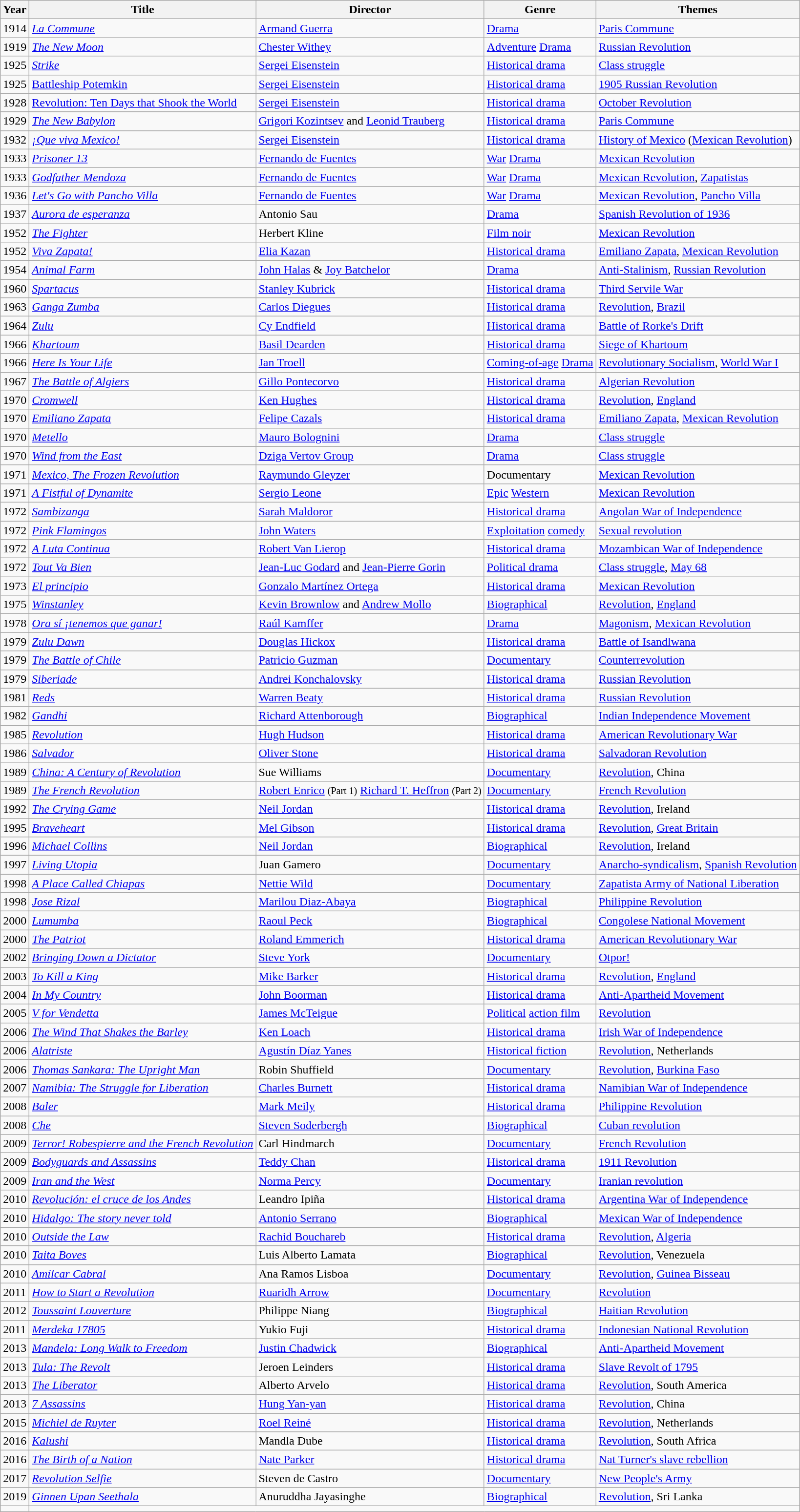<table class="wikitable sortable">
<tr>
<th>Year</th>
<th>Title</th>
<th>Director</th>
<th>Genre</th>
<th>Themes</th>
</tr>
<tr>
<td>1914</td>
<td><em><a href='#'>La Commune</a></em></td>
<td><a href='#'>Armand Guerra</a></td>
<td><a href='#'>Drama</a></td>
<td><a href='#'>Paris Commune</a></td>
</tr>
<tr>
<td>1919</td>
<td><a href='#'><em>The New Moon</em></a></td>
<td><a href='#'>Chester Withey</a></td>
<td><a href='#'>Adventure</a> <a href='#'>Drama</a></td>
<td><a href='#'>Russian Revolution</a></td>
</tr>
<tr>
<td>1925</td>
<td><a href='#'><em>Strike</em></a></td>
<td><a href='#'>Sergei Eisenstein</a></td>
<td><a href='#'>Historical drama</a></td>
<td><a href='#'>Class struggle</a></td>
</tr>
<tr>
<td>1925</td>
<td><a href='#'>Battleship Potemkin</a></td>
<td><a href='#'>Sergei Eisenstein</a></td>
<td><a href='#'>Historical drama</a></td>
<td><a href='#'>1905 Russian Revolution</a></td>
</tr>
<tr>
<td>1928</td>
<td><a href='#'>Revolution: Ten Days that Shook the World</a></td>
<td><a href='#'>Sergei Eisenstein</a></td>
<td><a href='#'>Historical drama</a></td>
<td><a href='#'>October Revolution</a></td>
</tr>
<tr>
<td>1929</td>
<td><em><a href='#'>The New Babylon</a></em></td>
<td><a href='#'>Grigori Kozintsev</a> and <a href='#'>Leonid Trauberg</a></td>
<td><a href='#'>Historical drama</a></td>
<td><a href='#'>Paris Commune</a></td>
</tr>
<tr>
<td>1932</td>
<td><em><a href='#'>¡Que viva Mexico!</a></em></td>
<td><a href='#'>Sergei Eisenstein</a></td>
<td><a href='#'>Historical drama</a></td>
<td><a href='#'>History of Mexico</a> (<a href='#'>Mexican Revolution</a>)</td>
</tr>
<tr>
<td>1933</td>
<td><em><a href='#'>Prisoner 13</a></em></td>
<td><a href='#'>Fernando de Fuentes</a></td>
<td><a href='#'>War</a> <a href='#'>Drama</a></td>
<td><a href='#'>Mexican Revolution</a></td>
</tr>
<tr>
<td>1933</td>
<td><em><a href='#'>Godfather Mendoza</a></em></td>
<td><a href='#'>Fernando de Fuentes</a></td>
<td><a href='#'>War</a> <a href='#'>Drama</a></td>
<td><a href='#'>Mexican Revolution</a>, <a href='#'>Zapatistas</a></td>
</tr>
<tr>
<td>1936</td>
<td><em><a href='#'>Let's Go with Pancho Villa</a></em></td>
<td><a href='#'>Fernando de Fuentes</a></td>
<td><a href='#'>War</a> <a href='#'>Drama</a></td>
<td><a href='#'>Mexican Revolution</a>, <a href='#'>Pancho Villa</a></td>
</tr>
<tr>
<td>1937</td>
<td><em><a href='#'>Aurora de esperanza</a></em></td>
<td>Antonio Sau</td>
<td><a href='#'>Drama</a></td>
<td><a href='#'>Spanish Revolution of 1936</a></td>
</tr>
<tr>
<td>1952</td>
<td><a href='#'><em>The Fighter</em></a></td>
<td>Herbert Kline</td>
<td><a href='#'>Film noir</a></td>
<td><a href='#'>Mexican Revolution</a></td>
</tr>
<tr>
<td>1952</td>
<td><em><a href='#'>Viva Zapata!</a></em></td>
<td><a href='#'>Elia Kazan</a></td>
<td><a href='#'>Historical drama</a></td>
<td><a href='#'>Emiliano Zapata</a>, <a href='#'>Mexican Revolution</a></td>
</tr>
<tr>
<td>1954</td>
<td><a href='#'><em>Animal Farm</em></a></td>
<td><a href='#'>John Halas</a> & <a href='#'>Joy Batchelor</a></td>
<td><a href='#'>Drama</a></td>
<td><a href='#'>Anti-Stalinism</a>, <a href='#'>Russian Revolution</a></td>
</tr>
<tr>
<td>1960</td>
<td><a href='#'><em>Spartacus</em></a></td>
<td><a href='#'>Stanley Kubrick</a></td>
<td><a href='#'>Historical drama</a></td>
<td><a href='#'>Third Servile War</a></td>
</tr>
<tr>
<td>1963</td>
<td><em><a href='#'>Ganga Zumba</a></em></td>
<td><a href='#'>Carlos Diegues</a></td>
<td><a href='#'>Historical drama</a></td>
<td><a href='#'>Revolution</a>, <a href='#'>Brazil</a></td>
</tr>
<tr>
<td>1964</td>
<td><em><a href='#'>Zulu</a></em></td>
<td><a href='#'>Cy Endfield</a></td>
<td><a href='#'>Historical drama</a></td>
<td><a href='#'>Battle of Rorke's Drift</a></td>
</tr>
<tr>
<td>1966</td>
<td><em><a href='#'>Khartoum</a></em></td>
<td><a href='#'>Basil Dearden</a></td>
<td><a href='#'>Historical drama</a></td>
<td><a href='#'>Siege of Khartoum</a></td>
</tr>
<tr>
<td>1966</td>
<td><em><a href='#'>Here Is Your Life</a></em></td>
<td><a href='#'>Jan Troell</a></td>
<td><a href='#'>Coming-of-age</a> <a href='#'>Drama</a></td>
<td><a href='#'>Revolutionary Socialism</a>, <a href='#'>World War I</a></td>
</tr>
<tr>
<td>1967</td>
<td><em><a href='#'>The Battle of Algiers</a></em></td>
<td><a href='#'>Gillo Pontecorvo</a></td>
<td><a href='#'>Historical drama</a></td>
<td><a href='#'>Algerian Revolution</a></td>
</tr>
<tr>
<td>1970</td>
<td><a href='#'><em>Cromwell</em></a></td>
<td><a href='#'>Ken Hughes</a></td>
<td><a href='#'>Historical drama</a></td>
<td><a href='#'>Revolution</a>, <a href='#'>England</a></td>
</tr>
<tr>
<td>1970</td>
<td><em><a href='#'>Emiliano Zapata</a></em></td>
<td><a href='#'>Felipe Cazals</a></td>
<td><a href='#'>Historical drama</a></td>
<td><a href='#'>Emiliano Zapata</a>, <a href='#'>Mexican Revolution</a></td>
</tr>
<tr>
<td>1970</td>
<td><em><a href='#'>Metello</a></em></td>
<td><a href='#'>Mauro Bolognini</a></td>
<td><a href='#'>Drama</a></td>
<td><a href='#'>Class struggle</a></td>
</tr>
<tr>
<td>1970</td>
<td><em><a href='#'>Wind from the East</a></em></td>
<td><a href='#'>Dziga Vertov Group</a></td>
<td><a href='#'>Drama</a></td>
<td><a href='#'>Class struggle</a></td>
</tr>
<tr>
<td>1971</td>
<td><em><a href='#'>Mexico, The Frozen Revolution</a></em></td>
<td><a href='#'>Raymundo Gleyzer</a></td>
<td>Documentary</td>
<td><a href='#'>Mexican Revolution</a></td>
</tr>
<tr>
<td>1971</td>
<td><em><a href='#'>A Fistful of Dynamite</a></em></td>
<td><a href='#'>Sergio Leone</a></td>
<td><a href='#'>Epic</a> <a href='#'>Western</a></td>
<td><a href='#'>Mexican Revolution</a></td>
</tr>
<tr>
<td>1972</td>
<td><em><a href='#'>Sambizanga</a></em></td>
<td><a href='#'>Sarah Maldoror</a></td>
<td><a href='#'>Historical drama</a></td>
<td><a href='#'>Angolan War of Independence</a></td>
</tr>
<tr>
<td>1972</td>
<td><em><a href='#'>Pink Flamingos</a></em></td>
<td><a href='#'>John Waters</a></td>
<td><a href='#'>Exploitation</a> <a href='#'>comedy</a></td>
<td><a href='#'>Sexual revolution</a></td>
</tr>
<tr>
<td>1972</td>
<td><a href='#'><em>A Luta Continua</em></a></td>
<td><a href='#'>Robert Van Lierop</a></td>
<td><a href='#'>Historical drama</a></td>
<td><a href='#'>Mozambican War of Independence</a></td>
</tr>
<tr>
<td>1972</td>
<td><em><a href='#'>Tout Va Bien</a></em></td>
<td><a href='#'>Jean-Luc Godard</a> and <a href='#'>Jean-Pierre Gorin</a></td>
<td><a href='#'>Political drama</a></td>
<td><a href='#'>Class struggle</a>, <a href='#'>May 68</a></td>
</tr>
<tr>
<td>1973</td>
<td><em><a href='#'>El principio</a></em></td>
<td><a href='#'>Gonzalo Martínez Ortega</a></td>
<td><a href='#'>Historical drama</a></td>
<td><a href='#'>Mexican Revolution</a></td>
</tr>
<tr>
<td>1975</td>
<td><a href='#'><em>Winstanley</em></a></td>
<td><a href='#'>Kevin Brownlow</a> and <a href='#'>Andrew Mollo</a></td>
<td><a href='#'>Biographical</a></td>
<td><a href='#'>Revolution</a>, <a href='#'>England</a></td>
</tr>
<tr>
<td>1978</td>
<td><em><a href='#'>Ora sí ¡tenemos que ganar!</a></em></td>
<td><a href='#'>Raúl Kamffer</a></td>
<td><a href='#'>Drama</a></td>
<td><a href='#'>Magonism</a>, <a href='#'>Mexican Revolution</a></td>
</tr>
<tr>
<td>1979</td>
<td><em><a href='#'>Zulu Dawn</a></em></td>
<td><a href='#'>Douglas Hickox</a></td>
<td><a href='#'>Historical drama</a></td>
<td><a href='#'>Battle of Isandlwana</a></td>
</tr>
<tr>
<td>1979</td>
<td><em><a href='#'>The Battle of Chile</a></em></td>
<td><a href='#'>Patricio Guzman</a></td>
<td><a href='#'>Documentary</a></td>
<td><a href='#'>Counterrevolution</a></td>
</tr>
<tr>
<td>1979</td>
<td><em><a href='#'>Siberiade</a></em></td>
<td><a href='#'>Andrei Konchalovsky</a></td>
<td><a href='#'>Historical drama</a></td>
<td><a href='#'>Russian Revolution</a></td>
</tr>
<tr>
<td>1981</td>
<td><a href='#'><em>Reds</em></a></td>
<td><a href='#'>Warren Beaty</a></td>
<td><a href='#'>Historical drama</a></td>
<td><a href='#'>Russian Revolution</a></td>
</tr>
<tr>
<td>1982</td>
<td><a href='#'><em>Gandhi</em></a></td>
<td><a href='#'>Richard Attenborough</a></td>
<td><a href='#'>Biographical</a></td>
<td><a href='#'>Indian Independence Movement</a></td>
</tr>
<tr>
<td>1985</td>
<td><a href='#'><em>Revolution</em></a></td>
<td><a href='#'>Hugh Hudson</a></td>
<td><a href='#'>Historical drama</a></td>
<td><a href='#'>American Revolutionary War</a></td>
</tr>
<tr>
<td>1986</td>
<td><a href='#'><em>Salvador</em></a></td>
<td><a href='#'>Oliver Stone</a></td>
<td><a href='#'>Historical drama</a></td>
<td><a href='#'>Salvadoran Revolution</a></td>
</tr>
<tr>
<td>1989</td>
<td><em><a href='#'>China: A Century of Revolution</a></em></td>
<td>Sue Williams</td>
<td><a href='#'>Documentary</a></td>
<td><a href='#'>Revolution</a>, China</td>
</tr>
<tr>
<td>1989</td>
<td><a href='#'><em>The French Revolution</em></a></td>
<td><a href='#'>Robert Enrico</a> <small>(Part 1)</small> <a href='#'>Richard T. Heffron</a> <small>(Part 2)</small></td>
<td><a href='#'>Documentary</a></td>
<td><a href='#'>French Revolution</a></td>
</tr>
<tr>
<td>1992</td>
<td><em><a href='#'>The Crying Game</a></em></td>
<td><a href='#'>Neil Jordan</a></td>
<td><a href='#'>Historical drama</a></td>
<td><a href='#'>Revolution</a>, Ireland</td>
</tr>
<tr>
<td>1995</td>
<td><em><a href='#'>Braveheart</a></em></td>
<td><a href='#'>Mel Gibson</a></td>
<td><a href='#'>Historical drama</a></td>
<td><a href='#'>Revolution</a>, <a href='#'>Great Britain</a></td>
</tr>
<tr>
<td>1996</td>
<td><a href='#'><em>Michael Collins</em></a></td>
<td><a href='#'>Neil Jordan</a></td>
<td><a href='#'>Biographical</a></td>
<td><a href='#'>Revolution</a>, Ireland</td>
</tr>
<tr>
<td>1997</td>
<td><em><a href='#'>Living Utopia</a></em></td>
<td>Juan Gamero</td>
<td><a href='#'>Documentary</a></td>
<td><a href='#'>Anarcho-syndicalism</a>, <a href='#'>Spanish Revolution</a></td>
</tr>
<tr>
<td>1998</td>
<td><em><a href='#'>A Place Called Chiapas</a></em></td>
<td><a href='#'>Nettie Wild</a></td>
<td><a href='#'>Documentary</a></td>
<td><a href='#'>Zapatista Army of National Liberation</a></td>
</tr>
<tr>
<td>1998</td>
<td><a href='#'><em>Jose Rizal</em></a></td>
<td><a href='#'>Marilou Diaz-Abaya</a></td>
<td><a href='#'>Biographical</a></td>
<td><a href='#'>Philippine Revolution</a></td>
</tr>
<tr>
<td>2000</td>
<td><em><a href='#'>Lumumba</a></em></td>
<td><a href='#'>Raoul Peck</a></td>
<td><a href='#'>Biographical</a></td>
<td><a href='#'>Congolese National Movement</a></td>
</tr>
<tr>
<td>2000</td>
<td><a href='#'><em>The Patriot</em></a></td>
<td><a href='#'>Roland Emmerich</a></td>
<td><a href='#'>Historical drama</a></td>
<td><a href='#'>American Revolutionary War</a></td>
</tr>
<tr>
<td>2002</td>
<td><em><a href='#'>Bringing Down a Dictator</a></em></td>
<td><a href='#'>Steve York</a></td>
<td><a href='#'>Documentary</a></td>
<td><a href='#'>Otpor!</a></td>
</tr>
<tr>
<td>2003</td>
<td><em><a href='#'>To Kill a King</a></em></td>
<td><a href='#'>Mike Barker</a></td>
<td><a href='#'>Historical drama</a></td>
<td><a href='#'>Revolution</a>, <a href='#'>England</a></td>
</tr>
<tr>
<td>2004</td>
<td><a href='#'><em>In My Country</em></a></td>
<td><a href='#'>John Boorman</a></td>
<td><a href='#'>Historical drama</a></td>
<td><a href='#'>Anti-Apartheid Movement</a></td>
</tr>
<tr>
<td>2005</td>
<td><a href='#'><em>V for Vendetta</em></a></td>
<td><a href='#'>James McTeigue</a></td>
<td><a href='#'>Political</a> <a href='#'>action film</a></td>
<td><a href='#'>Revolution</a></td>
</tr>
<tr>
<td>2006</td>
<td><a href='#'><em>The Wind That Shakes the Barley</em></a></td>
<td><a href='#'>Ken Loach</a></td>
<td><a href='#'>Historical drama</a></td>
<td><a href='#'>Irish War of Independence</a></td>
</tr>
<tr>
<td>2006</td>
<td><em><a href='#'>Alatriste</a></em></td>
<td><a href='#'>Agustín Díaz Yanes</a></td>
<td><a href='#'>Historical fiction</a></td>
<td><a href='#'>Revolution</a>, Netherlands</td>
</tr>
<tr>
<td>2006</td>
<td><em><a href='#'>Thomas Sankara: The Upright Man</a></em></td>
<td>Robin Shuffield</td>
<td><a href='#'>Documentary</a></td>
<td><a href='#'>Revolution</a>, <a href='#'>Burkina Faso</a></td>
</tr>
<tr>
<td>2007</td>
<td><em><a href='#'>Namibia: The Struggle for Liberation</a></em></td>
<td><a href='#'>Charles Burnett</a></td>
<td><a href='#'>Historical drama</a></td>
<td><a href='#'>Namibian War of Independence</a></td>
</tr>
<tr>
<td>2008</td>
<td><a href='#'><em>Baler</em></a></td>
<td><a href='#'>Mark Meily</a></td>
<td><a href='#'>Historical drama</a></td>
<td><a href='#'>Philippine Revolution</a></td>
</tr>
<tr>
<td>2008</td>
<td><a href='#'><em>Che</em></a></td>
<td><a href='#'>Steven Soderbergh</a></td>
<td><a href='#'>Biographical</a></td>
<td><a href='#'>Cuban revolution</a></td>
</tr>
<tr>
<td>2009</td>
<td><em><a href='#'>Terror! Robespierre and the French Revolution</a></em></td>
<td>Carl Hindmarch</td>
<td><a href='#'>Documentary</a></td>
<td><a href='#'>French Revolution</a></td>
</tr>
<tr>
<td>2009</td>
<td><em><a href='#'>Bodyguards and Assassins</a></em></td>
<td><a href='#'>Teddy Chan</a></td>
<td><a href='#'>Historical drama</a></td>
<td><a href='#'>1911 Revolution</a></td>
</tr>
<tr>
<td>2009</td>
<td><em><a href='#'>Iran and the West</a></em></td>
<td><a href='#'>Norma Percy</a></td>
<td><a href='#'>Documentary</a></td>
<td><a href='#'>Iranian revolution</a></td>
</tr>
<tr>
<td>2010</td>
<td><em><a href='#'>Revolución: el cruce de los Andes</a></em></td>
<td>Leandro Ipiña</td>
<td><a href='#'>Historical drama</a></td>
<td><a href='#'>Argentina War of Independence</a></td>
</tr>
<tr>
<td>2010</td>
<td><em><a href='#'>Hidalgo: The story never told</a></em></td>
<td><a href='#'>Antonio Serrano</a></td>
<td><a href='#'>Biographical</a></td>
<td><a href='#'>Mexican War of Independence</a></td>
</tr>
<tr>
<td>2010</td>
<td><em><a href='#'>Outside the Law</a></em></td>
<td><a href='#'>Rachid Bouchareb</a></td>
<td><a href='#'>Historical drama</a></td>
<td><a href='#'>Revolution</a>, <a href='#'>Algeria</a></td>
</tr>
<tr>
<td>2010</td>
<td><em><a href='#'>Taita Boves</a></em></td>
<td>Luis Alberto Lamata</td>
<td><a href='#'>Biographical</a></td>
<td><a href='#'>Revolution</a>, Venezuela</td>
</tr>
<tr>
<td>2010</td>
<td><a href='#'><em>Amílcar Cabral</em></a></td>
<td>Ana Ramos Lisboa</td>
<td><a href='#'>Documentary</a></td>
<td><a href='#'>Revolution</a>, <a href='#'>Guinea Bisseau</a></td>
</tr>
<tr>
<td>2011</td>
<td><em><a href='#'>How to Start a Revolution</a></em></td>
<td><a href='#'>Ruaridh Arrow</a></td>
<td><a href='#'>Documentary</a></td>
<td><a href='#'>Revolution</a></td>
</tr>
<tr>
<td>2012</td>
<td><a href='#'><em>Toussaint Louverture</em></a></td>
<td>Philippe Niang</td>
<td><a href='#'>Biographical</a></td>
<td><a href='#'>Haitian Revolution</a></td>
</tr>
<tr>
<td>2011</td>
<td><em><a href='#'>Merdeka 17805</a></em></td>
<td>Yukio Fuji</td>
<td><a href='#'>Historical drama</a></td>
<td><a href='#'>Indonesian National Revolution</a></td>
</tr>
<tr>
<td>2013</td>
<td><em><a href='#'>Mandela: Long Walk to Freedom</a></em></td>
<td><a href='#'>Justin Chadwick</a></td>
<td><a href='#'>Biographical</a></td>
<td><a href='#'>Anti-Apartheid Movement</a></td>
</tr>
<tr>
<td>2013</td>
<td><em><a href='#'>Tula: The Revolt</a></em></td>
<td>Jeroen Leinders</td>
<td><a href='#'>Historical drama</a></td>
<td><a href='#'>Slave Revolt of 1795</a></td>
</tr>
<tr>
<td>2013</td>
<td><a href='#'><em>The Liberator</em></a></td>
<td>Alberto Arvelo</td>
<td><a href='#'>Historical drama</a></td>
<td><a href='#'>Revolution</a>, South America</td>
</tr>
<tr>
<td>2013</td>
<td><em><a href='#'>7 Assassins</a></em></td>
<td><a href='#'>Hung Yan-yan</a></td>
<td><a href='#'>Historical drama</a></td>
<td><a href='#'>Revolution</a>, China</td>
</tr>
<tr>
<td>2015</td>
<td><em><a href='#'>Michiel de Ruyter</a></em></td>
<td><a href='#'>Roel Reiné</a></td>
<td><a href='#'>Historical drama</a></td>
<td><a href='#'>Revolution</a>, Netherlands</td>
</tr>
<tr>
<td>2016</td>
<td><em><a href='#'>Kalushi</a></em></td>
<td>Mandla Dube</td>
<td><a href='#'>Historical drama</a></td>
<td><a href='#'>Revolution</a>, South Africa</td>
</tr>
<tr>
<td>2016</td>
<td><a href='#'><em>The Birth of a Nation</em></a></td>
<td><a href='#'>Nate Parker</a></td>
<td><a href='#'>Historical drama</a></td>
<td><a href='#'>Nat Turner's slave rebellion</a></td>
</tr>
<tr>
<td>2017</td>
<td><em><a href='#'>Revolution Selfie</a></em></td>
<td>Steven de Castro</td>
<td><a href='#'>Documentary</a></td>
<td><a href='#'>New People's Army</a></td>
</tr>
<tr>
<td>2019</td>
<td><em><a href='#'>Ginnen Upan Seethala</a></em></td>
<td>Anuruddha Jayasinghe</td>
<td><a href='#'>Biographical</a></td>
<td><a href='#'>Revolution</a>, Sri Lanka</td>
</tr>
<tr>
<td></td>
</tr>
</table>
